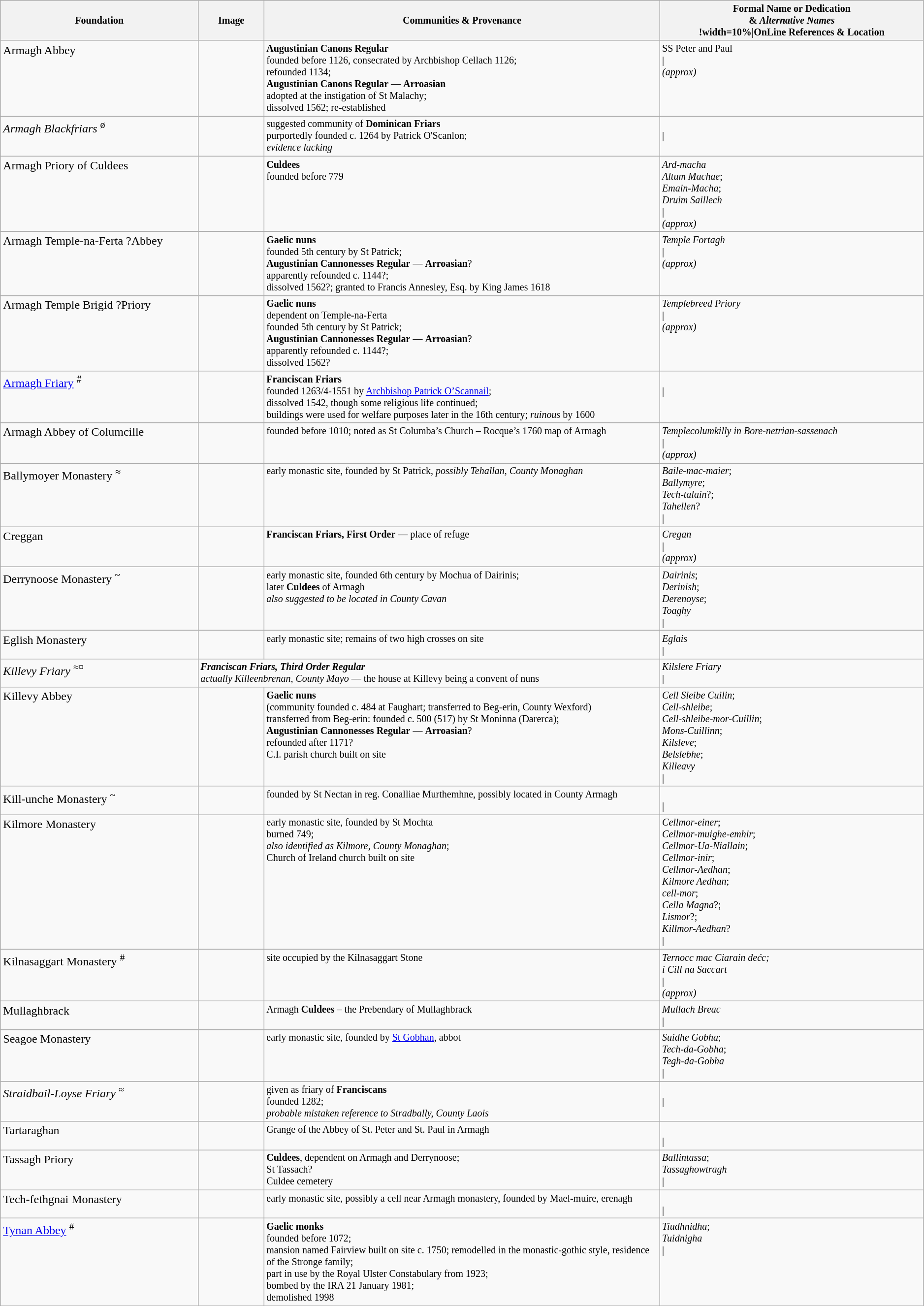<table class="wikitable" style="width:99%; font-size:smaller">
<tr>
<th width=15%>Foundation</th>
<th width=5%>Image</th>
<th width=30%>Communities & Provenance</th>
<th width=20%>Formal Name or Dedication <br>& <em>Alternative Names</em><br><noinclude>!width=10%|OnLine References & Location</noinclude></th>
</tr>
<tr valign=top>
<td style="font-size:larger">Armagh Abbey</td>
<td></td>
<td><strong>Augustinian Canons Regular</strong><br>founded before 1126, consecrated by Archbishop Cellach 1126;<br>refounded 1134;<br><strong>Augustinian Canons Regular</strong> — <strong>Arroasian</strong><br>adopted  at the instigation of St Malachy;<br>dissolved 1562; re-established</td>
<td>SS Peter and Paul<br><noinclude>|<br> <em>(approx)</em></noinclude></td>
</tr>
<tr valign=top>
<td style="font-size:larger"><em>Armagh Blackfriars</em>  <sup>ø</sup></td>
<td></td>
<td>suggested community of <strong>Dominican Friars</strong><br>purportedly founded c. 1264 by Patrick O'Scanlon;<br><em>evidence lacking</em></td>
<td><br><noinclude>|</noinclude></td>
</tr>
<tr valign=top>
<td style="font-size:larger">Armagh Priory of Culdees</td>
<td></td>
<td><strong>Culdees</strong><br>founded before 779</td>
<td><em>Ard-macha</em><br><em>Altum Machae</em>;<br><em>Emain-Macha</em>;<br><em>Druim Saillech</em><br><noinclude>|<br> <em>(approx)</em></noinclude></td>
</tr>
<tr valign=top>
<td style="font-size:larger">Armagh Temple-na-Ferta ?Abbey</td>
<td></td>
<td><strong>Gaelic nuns</strong><br>founded 5th century by St Patrick;<br><strong>Augustinian Cannonesses Regular</strong> — <strong>Arroasian</strong>?<br>apparently refounded c. 1144?;<br>dissolved 1562?; granted to Francis Annesley, Esq. by King James 1618</td>
<td><em>Temple Fortagh</em><br><noinclude>|<br> <em>(approx)</em> </noinclude></td>
</tr>
<tr valign=top>
<td style="font-size:larger">Armagh Temple Brigid ?Priory</td>
<td></td>
<td><strong>Gaelic nuns</strong><br>dependent on Temple-na-Ferta<br>founded 5th century by St Patrick;<br><strong>Augustinian Cannonesses Regular</strong> — <strong>Arroasian</strong>?<br>apparently refounded c. 1144?;<br>dissolved 1562?</td>
<td><em>Templebreed Priory</em><br><noinclude>|<br> <em>(approx)</em></noinclude></td>
</tr>
<tr valign=top>
<td style="font-size:larger"><a href='#'>Armagh Friary</a> <sup>#</sup></td>
<td></td>
<td><strong>Franciscan Friars</strong><br>founded 1263/4-1551 by <a href='#'>Archbishop Patrick O’Scannail</a>;<br>dissolved 1542, though some religious life continued;<br>buildings were used for welfare purposes later in the 16th century; <em>ruinous</em> by 1600</td>
<td><br><noinclude>|<br> </noinclude></td>
</tr>
<tr valign=top>
<td style="font-size:larger">Armagh  Abbey of Columcille</td>
<td></td>
<td>founded before 1010;  noted as St Columba’s Church – Rocque’s 1760 map of Armagh</td>
<td><em>Templecolumkilly in Bore-netrian-sassenach</em><br><noinclude>|<br> <em>(approx)</em></noinclude></td>
</tr>
<tr valign=top>
<td style="font-size:larger">Ballymoyer Monastery <sup>≈</sup></td>
<td></td>
<td>early monastic site, founded by St Patrick, <em>possibly Tehallan, County Monaghan</em></td>
<td><em>Baile-mac-maier</em>;<br><em>Ballymyre</em>;<br><em>Tech-talain</em>?;<br><em>Tahellen</em>?<br><noinclude>|<br></noinclude></td>
</tr>
<tr valign=top>
<td style="font-size:larger">Creggan</td>
<td></td>
<td><strong>Franciscan Friars, First Order</strong> — place of refuge</td>
<td><em>Cregan</em><br><noinclude>|<br> <em>(approx)</em></noinclude></td>
</tr>
<tr valign=top>
<td style="font-size:larger">Derrynoose Monastery <sup>~</sup></td>
<td></td>
<td>early monastic site, founded 6th century by Mochua of Dairinis;<br>later <strong>Culdees</strong> of Armagh<br><em>also suggested to be located in County Cavan</em></td>
<td><em>Dairinis</em>;<br><em>Derinish</em>;<br><em>Derenoyse</em>;<br><em>Toaghy</em><br><noinclude>|<br> </noinclude></td>
</tr>
<tr valign=top>
<td style="font-size:larger">Eglish Monastery</td>
<td></td>
<td>early monastic site; remains of two high crosses on site</td>
<td><em>Eglais</em><br><noinclude>|<br> </noinclude></td>
</tr>
<tr valign=top>
<td style="font-size:larger"><em>Killevy Friary</em> <sup>≈¤</sup></td>
<td colspan=2><strong><em>Franciscan Friars, Third Order Regular</em></strong><br><em>actually Killeenbrenan, County Mayo</em> — the house at Killevy being a convent of nuns</td>
<td><em>Kilslere Friary</em><br><noinclude>|</noinclude></td>
</tr>
<tr valign=top>
<td style="font-size:larger">Killevy Abbey</td>
<td></td>
<td><strong>Gaelic nuns</strong><br>(community founded c. 484 at Faughart; transferred to Beg-erin, County Wexford)<br>transferred from Beg-erin: founded c. 500 (517) by St Moninna (Darerca);<br><strong>Augustinian Cannonesses Regular</strong> — <strong>Arroasian</strong>?<br>refounded after 1171?<br>C.I. parish church built on site</td>
<td><em>Cell Sleibe Cuilin</em>;<br><em>Cell-shleibe</em>;<br><em>Cell-shleibe-mor-Cuillin</em>;<br><em>Mons-Cuillinn</em>;<br><em>Kilsleve</em>;<br><em>Belslebhe</em>;<br><em>Killeavy</em><br><noinclude>| <br></noinclude></td>
</tr>
<tr valign=top>
<td style="font-size:larger">Kill-unche Monastery <sup>~</sup></td>
<td></td>
<td>founded by St Nectan in reg. Conalliae Murthemhne, possibly located in County Armagh</td>
<td><br><noinclude>|</noinclude></td>
</tr>
<tr valign=top>
<td style="font-size:larger">Kilmore Monastery</td>
<td></td>
<td>early monastic site, founded by St Mochta<br>burned 749;<br><em>also identified as Kilmore, County Monaghan</em>;<br>Church of Ireland church built on site</td>
<td><em>Cellmor-einer</em>;<br><em>Cellmor-muighe-emhir</em>;<br><em>Cellmor-Ua-Niallain</em>;<br><em>Cellmor-inir</em>;<br><em>Cellmor-Aedhan</em>;<br><em>Kilmore Aedhan</em>;<br><em>cell-mor</em>;<br><em>Cella Magna</em>?;<br><em>Lismor</em>?;<br><em>Killmor-Aedhan</em>?<br><noinclude>|<br> </noinclude></td>
</tr>
<tr valign=top>
<td style="font-size:larger">Kilnasaggart Monastery <sup>#</sup></td>
<td></td>
<td>site occupied by the Kilnasaggart Stone</td>
<td><em>Ternocc mac Ciarain dećc;</em><br><em>i Cill na Saccart</em><br><noinclude>|<br> <em>(approx)</em></noinclude></td>
</tr>
<tr valign=top>
<td style="font-size:larger">Mullaghbrack</td>
<td></td>
<td>Armagh <strong>Culdees</strong> – the Prebendary of Mullaghbrack</td>
<td><em>Mullach Breac</em><br><noinclude>| <br> </noinclude></td>
</tr>
<tr valign=top>
<td style="font-size:larger">Seagoe Monastery</td>
<td></td>
<td>early monastic site, founded by <a href='#'>St Gobhan</a>, abbot</td>
<td><em>Suidhe Gobha</em>;<br><em>Tech-da-Gobha</em>;<br><em>Tegh-da-Gobha</em><br><noinclude>|<br>  </noinclude></td>
</tr>
<tr valign=top>
<td style="font-size:larger"><em>Straidbail-Loyse Friary</em> <sup>≈</sup></td>
<td></td>
<td>given as friary of <strong>Franciscans</strong><br>founded 1282;<br><em>probable mistaken reference to Stradbally, County Laois</em></td>
<td><br><noinclude>|</noinclude></td>
</tr>
<tr valign=top>
<td style="font-size:larger">Tartaraghan</td>
<td></td>
<td>Grange of the Abbey of St. Peter and St. Paul in Armagh</td>
<td><br><noinclude>|<br> </noinclude></td>
</tr>
<tr valign=top>
<td style="font-size:larger">Tassagh Priory</td>
<td></td>
<td><strong>Culdees</strong>, dependent on Armagh and Derrynoose;<br>St Tassach?<br> Culdee cemetery</td>
<td><em>Ballintassa</em>;<br><em>Tassaghowtragh</em><br><noinclude>|<br> </noinclude></td>
</tr>
<tr valign=top>
<td style="font-size:larger">Tech-fethgnai Monastery</td>
<td></td>
<td>early monastic site, possibly a cell near Armagh monastery, founded by Mael-muire, erenagh</td>
<td><br><noinclude>|</noinclude></td>
</tr>
<tr valign=top>
<td style="font-size:larger"><a href='#'>Tynan Abbey</a> <sup>#</sup></td>
<td></td>
<td><strong>Gaelic monks</strong><br>founded before 1072;<br>mansion named Fairview built on site c. 1750; remodelled in the monastic-gothic style, residence of the Stronge family;<br>part in use by the Royal Ulster Constabulary from 1923;<br>bombed by the IRA 21 January 1981;<br>demolished 1998</td>
<td><em>Tiudhnidha</em>;<br><em>Tuidnigha</em><br><noinclude>|<br> </noinclude></td>
</tr>
</table>
